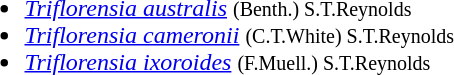<table border="0">
<tr>
<td valign="top"><br><ul><li><em><a href='#'>Triflorensia australis</a></em> <small>(Benth.) S.T.Reynolds</small></li><li><em><a href='#'>Triflorensia cameronii</a></em> <small>(C.T.White) S.T.Reynolds</small></li><li><em><a href='#'>Triflorensia ixoroides</a></em> <small>(F.Muell.) S.T.Reynolds</small></li></ul></td>
</tr>
</table>
